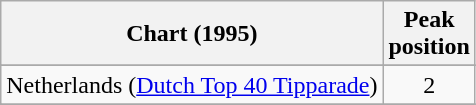<table class="wikitable sortable">
<tr>
<th align="left">Chart (1995)</th>
<th style="text-align:center;">Peak<br>position</th>
</tr>
<tr>
</tr>
<tr>
<td>Netherlands (<a href='#'>Dutch Top 40 Tipparade</a>)</td>
<td align="center">2</td>
</tr>
<tr>
</tr>
<tr>
</tr>
<tr>
</tr>
<tr>
</tr>
<tr>
</tr>
<tr>
</tr>
<tr>
</tr>
<tr>
</tr>
<tr>
</tr>
<tr>
</tr>
<tr>
</tr>
<tr>
</tr>
</table>
